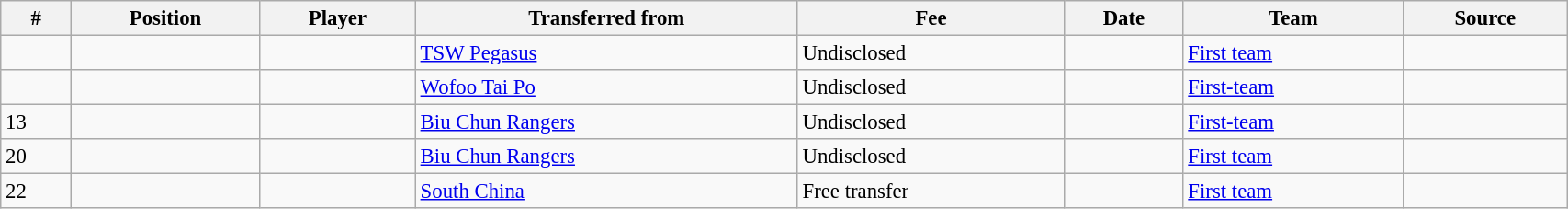<table width=90% class="wikitable sortable" style="text-align:center; font-size:95%; text-align:left">
<tr>
<th><strong>#</strong></th>
<th><strong>Position </strong></th>
<th><strong>Player </strong></th>
<th><strong>Transferred from</strong></th>
<th><strong>Fee</strong></th>
<th><strong>Date </strong></th>
<th><strong>Team</strong></th>
<th><strong>Source</strong></th>
</tr>
<tr>
<td></td>
<td></td>
<td></td>
<td> <a href='#'>TSW Pegasus</a></td>
<td>Undisclosed</td>
<td></td>
<td><a href='#'>First team</a></td>
<td></td>
</tr>
<tr>
<td></td>
<td></td>
<td></td>
<td> <a href='#'>Wofoo Tai Po</a></td>
<td>Undisclosed</td>
<td></td>
<td><a href='#'>First-team</a></td>
<td></td>
</tr>
<tr>
<td>13</td>
<td></td>
<td></td>
<td> <a href='#'>Biu Chun Rangers</a></td>
<td>Undisclosed</td>
<td></td>
<td><a href='#'>First-team</a></td>
<td></td>
</tr>
<tr>
<td>20</td>
<td></td>
<td></td>
<td> <a href='#'>Biu Chun Rangers</a></td>
<td>Undisclosed</td>
<td></td>
<td><a href='#'>First team</a></td>
<td></td>
</tr>
<tr>
<td>22</td>
<td></td>
<td></td>
<td> <a href='#'>South China</a></td>
<td>Free transfer</td>
<td></td>
<td><a href='#'>First team</a></td>
<td></td>
</tr>
</table>
